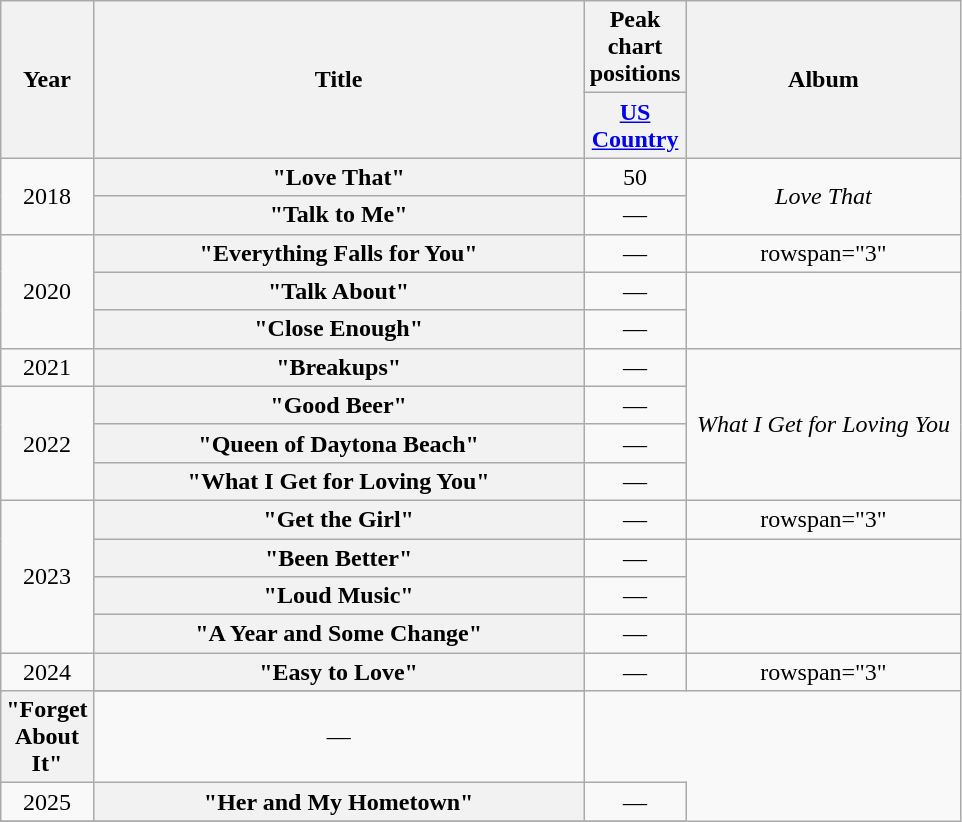<table class="wikitable plainrowheaders" style="text-align:center;">
<tr>
<th scope="col" rowspan="2" style="width:1em;">Year</th>
<th scope="col" rowspan="2" style="width:20em;">Title</th>
<th scope="col">Peak chart positions</th>
<th scope="col" rowspan="2" style="width:11em;">Album</th>
</tr>
<tr>
<th style="width:45px;"><a href='#'>US Country</a><br></th>
</tr>
<tr>
<td rowspan="2">2018</td>
<th scope="row">"Love That"</th>
<td>50</td>
<td rowspan="2"><em>Love That</em></td>
</tr>
<tr>
<th scope="row">"Talk to Me"</th>
<td>—</td>
</tr>
<tr>
<td rowspan="3">2020</td>
<th scope="row">"Everything Falls for You"</th>
<td>—</td>
<td>rowspan="3" </td>
</tr>
<tr>
<th scope="row">"Talk About"</th>
<td>—</td>
</tr>
<tr>
<th scope="row">"Close Enough"</th>
<td>—</td>
</tr>
<tr>
<td>2021</td>
<th scope="row">"Breakups"</th>
<td>—</td>
<td rowspan="4"><em>What I Get for Loving You</em></td>
</tr>
<tr>
<td rowspan="3">2022</td>
<th scope="row">"Good Beer"<br></th>
<td>—</td>
</tr>
<tr>
<th scope="row">"Queen of Daytona Beach"<br></th>
<td>—</td>
</tr>
<tr>
<th scope="row">"What I Get for Loving You"</th>
<td>—</td>
</tr>
<tr>
<td rowspan="4">2023</td>
<th scope="row">"Get the Girl"</th>
<td>—</td>
<td>rowspan="3" </td>
</tr>
<tr>
<th scope="row">"Been Better"</th>
<td>—</td>
</tr>
<tr>
<th scope="row">"Loud Music"</th>
<td>—</td>
</tr>
<tr>
<th scope="row">"A Year and Some Change"</th>
<td>—</td>
<td></td>
</tr>
<tr>
<td rowspan="2">2024</td>
<th scope="row">"Easy to Love"</th>
<td>—</td>
<td>rowspan="3" </td>
</tr>
<tr>
</tr>
<tr>
<th scope="row">"Forget About It"</th>
<td>—</td>
</tr>
<tr>
<td rowspan="1">2025</td>
<th scope="row">"Her and My Hometown"</th>
<td>—</td>
</tr>
<tr>
</tr>
<tr>
</tr>
</table>
